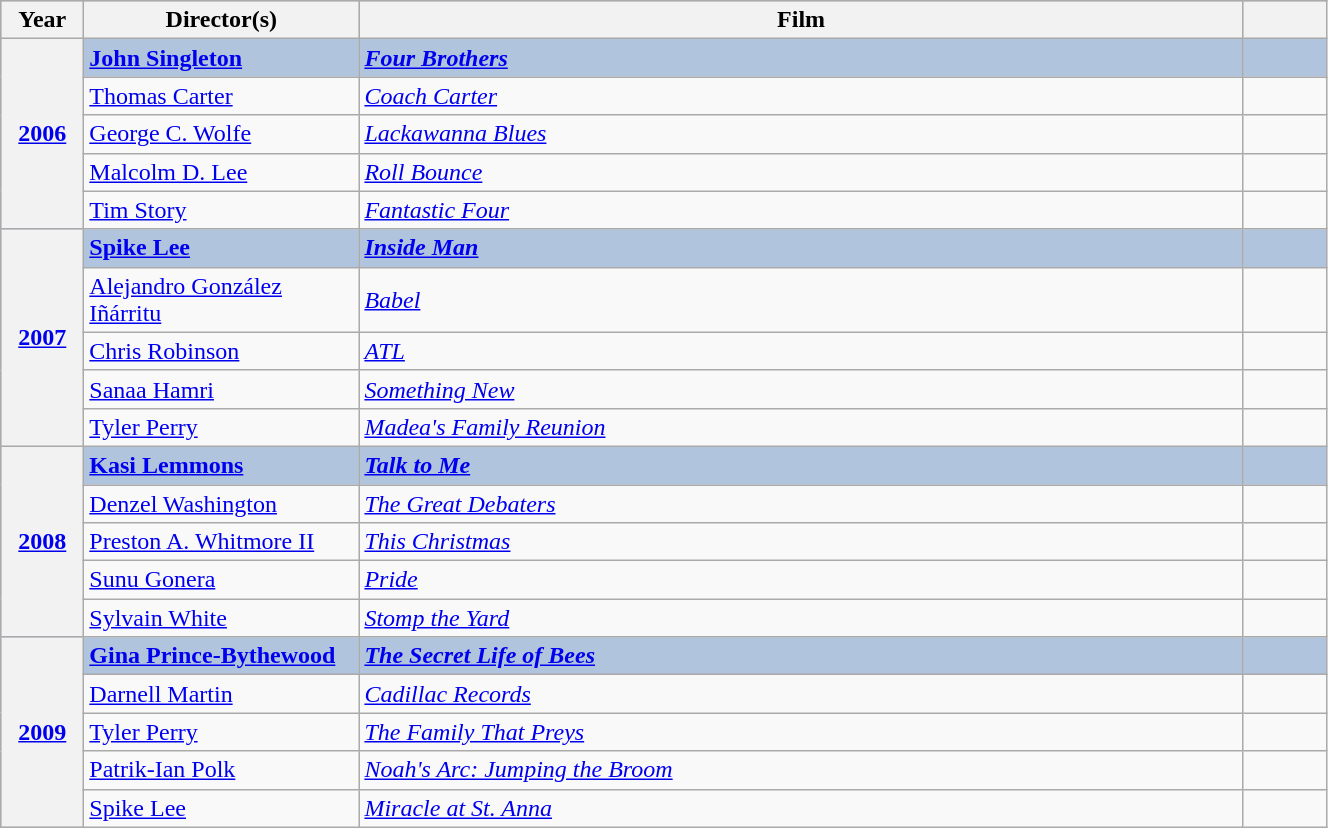<table class="wikitable" style="width:70%;">
<tr style="background:#bebebe;">
<th scope="col" style="width:3em;">Year</th>
<th scope="col" style="width:11em;">Director(s)</th>
<th scope="col">Film</th>
<th scope="col" style="width:3em;"></th>
</tr>
<tr style="background:#B0C4DE; font-weight:bold;">
<th scope="row" rowspan="5" style="text-align:center;"><a href='#'>2006</a></th>
<td><a href='#'>John Singleton</a></td>
<td><em><a href='#'>Four Brothers</a></em></td>
<td></td>
</tr>
<tr>
<td><a href='#'>Thomas Carter</a></td>
<td><em><a href='#'>Coach Carter</a></em></td>
<td></td>
</tr>
<tr>
<td><a href='#'>George C. Wolfe</a></td>
<td><em><a href='#'>Lackawanna Blues</a></em></td>
<td></td>
</tr>
<tr>
<td><a href='#'>Malcolm D. Lee</a></td>
<td><em><a href='#'>Roll Bounce</a></em></td>
<td></td>
</tr>
<tr>
<td><a href='#'>Tim Story</a></td>
<td><em><a href='#'>Fantastic Four</a></em></td>
<td></td>
</tr>
<tr style="background:#B0C4DE; font-weight:bold;">
<th scope="row" rowspan="5" style="text-align:center;"><a href='#'>2007</a></th>
<td><a href='#'>Spike Lee</a></td>
<td><em><a href='#'>Inside Man</a></em></td>
<td></td>
</tr>
<tr>
<td><a href='#'>Alejandro González Iñárritu</a></td>
<td><em><a href='#'>Babel</a></em></td>
<td></td>
</tr>
<tr>
<td><a href='#'>Chris Robinson</a></td>
<td><em><a href='#'>ATL</a></em></td>
<td></td>
</tr>
<tr>
<td><a href='#'>Sanaa Hamri</a></td>
<td><em><a href='#'>Something New</a></em></td>
<td></td>
</tr>
<tr>
<td><a href='#'>Tyler Perry</a></td>
<td><em><a href='#'>Madea's Family Reunion</a></em></td>
<td></td>
</tr>
<tr style="background:#B0C4DE; font-weight:bold;">
<th scope="row" rowspan="5" style="text-align:center;"><a href='#'>2008</a></th>
<td><a href='#'>Kasi Lemmons</a></td>
<td><em><a href='#'>Talk to Me</a></em></td>
<td></td>
</tr>
<tr>
<td><a href='#'>Denzel Washington</a></td>
<td><em><a href='#'>The Great Debaters</a></em></td>
<td></td>
</tr>
<tr>
<td><a href='#'>Preston A. Whitmore II</a></td>
<td><em><a href='#'>This Christmas</a></em></td>
<td></td>
</tr>
<tr>
<td><a href='#'>Sunu Gonera</a></td>
<td><em><a href='#'>Pride</a></em></td>
<td></td>
</tr>
<tr>
<td><a href='#'>Sylvain White</a></td>
<td><em><a href='#'>Stomp the Yard</a></em></td>
<td></td>
</tr>
<tr style="background:#B0C4DE; font-weight:bold;">
<th scope="row" rowspan="5" style="text-align:center;"><a href='#'>2009</a></th>
<td><a href='#'>Gina Prince-Bythewood</a></td>
<td><em><a href='#'>The Secret Life of Bees</a></em></td>
<td></td>
</tr>
<tr>
<td><a href='#'>Darnell Martin</a></td>
<td><em><a href='#'>Cadillac Records</a></em></td>
<td></td>
</tr>
<tr>
<td><a href='#'>Tyler Perry</a></td>
<td><em><a href='#'>The Family That Preys</a></em></td>
<td></td>
</tr>
<tr>
<td><a href='#'>Patrik-Ian Polk</a></td>
<td><em><a href='#'>Noah's Arc: Jumping the Broom</a></em></td>
<td></td>
</tr>
<tr>
<td><a href='#'>Spike Lee</a></td>
<td><em><a href='#'>Miracle at St. Anna</a></em></td>
<td></td>
</tr>
</table>
